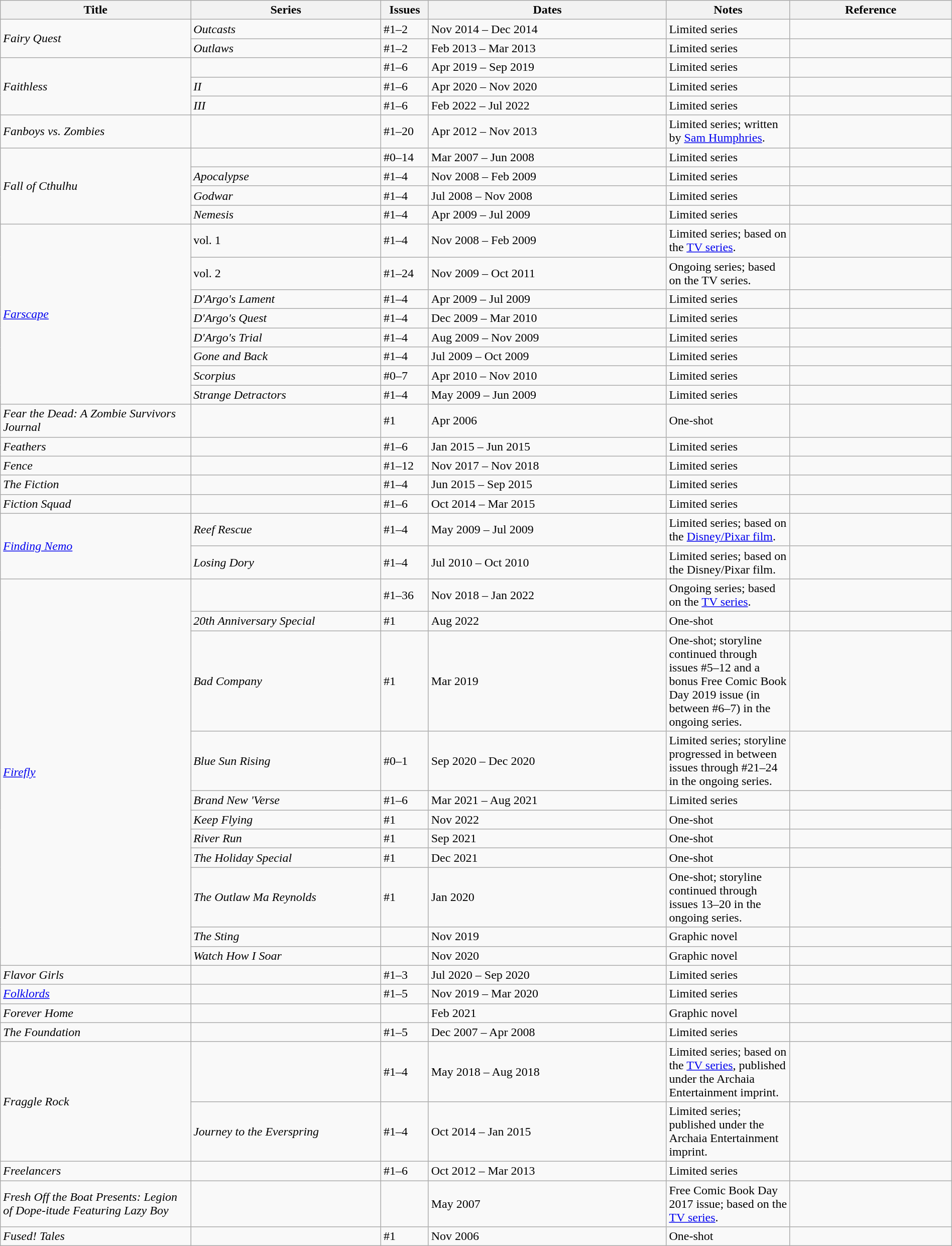<table class="wikitable sortable" style="width:100%;">
<tr>
<th width=20%>Title</th>
<th width=20%>Series</th>
<th width=5%>Issues</th>
<th width=25%>Dates</th>
<th width=13%>Notes</th>
<th>Reference</th>
</tr>
<tr>
<td rowspan="2"><em>Fairy Quest</em></td>
<td><em>Outcasts</em></td>
<td>#1–2</td>
<td>Nov 2014 – Dec 2014</td>
<td>Limited series</td>
<td></td>
</tr>
<tr>
<td><em>Outlaws</em></td>
<td>#1–2</td>
<td>Feb 2013 – Mar 2013</td>
<td>Limited series</td>
<td></td>
</tr>
<tr>
<td rowspan="3"><em>Faithless</em></td>
<td></td>
<td>#1–6</td>
<td>Apr 2019 – Sep 2019</td>
<td>Limited series</td>
<td></td>
</tr>
<tr>
<td><em>II</em></td>
<td>#1–6</td>
<td>Apr 2020 – Nov 2020</td>
<td>Limited series</td>
<td></td>
</tr>
<tr>
<td><em>III</em></td>
<td>#1–6</td>
<td>Feb 2022 – Jul 2022</td>
<td>Limited series</td>
<td></td>
</tr>
<tr>
<td><em>Fanboys vs. Zombies</em></td>
<td></td>
<td>#1–20</td>
<td>Apr 2012 – Nov 2013</td>
<td>Limited series; written by <a href='#'>Sam Humphries</a>.</td>
<td></td>
</tr>
<tr>
<td rowspan="4"><em>Fall of Cthulhu</em></td>
<td></td>
<td>#0–14</td>
<td>Mar 2007 – Jun 2008</td>
<td>Limited series</td>
<td></td>
</tr>
<tr>
<td><em>Apocalypse</em></td>
<td>#1–4</td>
<td>Nov 2008 – Feb 2009</td>
<td>Limited series</td>
<td></td>
</tr>
<tr>
<td><em>Godwar</em></td>
<td>#1–4</td>
<td>Jul 2008 – Nov 2008</td>
<td>Limited series</td>
<td></td>
</tr>
<tr>
<td><em>Nemesis</em></td>
<td>#1–4</td>
<td>Apr 2009 – Jul 2009</td>
<td>Limited series</td>
<td></td>
</tr>
<tr>
<td rowspan="8"><em><a href='#'>Farscape</a></em></td>
<td>vol. 1</td>
<td>#1–4</td>
<td>Nov 2008 – Feb 2009</td>
<td>Limited series; based on the <a href='#'>TV series</a>.</td>
<td></td>
</tr>
<tr>
<td>vol. 2</td>
<td>#1–24</td>
<td>Nov 2009 – Oct 2011</td>
<td>Ongoing series; based on the TV series.</td>
<td></td>
</tr>
<tr>
<td><em>D'Argo's Lament</em></td>
<td>#1–4</td>
<td>Apr 2009 – Jul 2009</td>
<td>Limited series</td>
<td></td>
</tr>
<tr>
<td><em>D'Argo's Quest</em></td>
<td>#1–4</td>
<td>Dec 2009 – Mar 2010</td>
<td>Limited series</td>
<td></td>
</tr>
<tr>
<td><em>D'Argo's Trial</em></td>
<td>#1–4</td>
<td>Aug 2009 – Nov 2009</td>
<td>Limited series</td>
<td></td>
</tr>
<tr>
<td><em>Gone and Back</em></td>
<td>#1–4</td>
<td>Jul 2009 – Oct 2009</td>
<td>Limited series</td>
<td></td>
</tr>
<tr>
<td><em>Scorpius</em></td>
<td>#0–7</td>
<td>Apr 2010 – Nov 2010</td>
<td>Limited series</td>
<td></td>
</tr>
<tr>
<td><em>Strange Detractors</em></td>
<td>#1–4</td>
<td>May 2009 – Jun 2009</td>
<td>Limited series</td>
<td></td>
</tr>
<tr>
<td><em>Fear the Dead: A Zombie Survivors Journal</em></td>
<td></td>
<td>#1</td>
<td>Apr 2006</td>
<td>One-shot</td>
<td></td>
</tr>
<tr>
<td><em>Feathers</em></td>
<td></td>
<td>#1–6</td>
<td>Jan 2015 – Jun 2015</td>
<td>Limited series</td>
<td></td>
</tr>
<tr>
<td><em>Fence</em></td>
<td></td>
<td>#1–12</td>
<td>Nov 2017 – Nov 2018</td>
<td>Limited series</td>
<td></td>
</tr>
<tr>
<td><em>The Fiction</em></td>
<td></td>
<td>#1–4</td>
<td>Jun 2015 – Sep 2015</td>
<td>Limited series</td>
<td></td>
</tr>
<tr>
<td><em>Fiction Squad</em></td>
<td></td>
<td>#1–6</td>
<td>Oct 2014 – Mar 2015</td>
<td>Limited series</td>
<td></td>
</tr>
<tr>
<td rowspan="2"><em><a href='#'>Finding Nemo</a></em></td>
<td><em>Reef Rescue</em></td>
<td>#1–4</td>
<td>May 2009 – Jul 2009</td>
<td>Limited series; based on the <a href='#'>Disney/Pixar film</a>.</td>
<td></td>
</tr>
<tr>
<td><em>Losing Dory</em></td>
<td>#1–4</td>
<td>Jul 2010 – Oct 2010</td>
<td>Limited series; based on the Disney/Pixar film.</td>
<td></td>
</tr>
<tr>
<td rowspan="11"><em><a href='#'>Firefly</a></em></td>
<td></td>
<td>#1–36</td>
<td>Nov 2018 – Jan 2022</td>
<td>Ongoing series; based on the <a href='#'>TV series</a>.</td>
<td></td>
</tr>
<tr>
<td><em>20th Anniversary Special</em></td>
<td>#1</td>
<td>Aug 2022</td>
<td>One-shot</td>
<td></td>
</tr>
<tr>
<td><em>Bad Company</em></td>
<td>#1</td>
<td>Mar 2019</td>
<td>One-shot; storyline continued through issues #5–12 and a bonus Free Comic Book Day 2019 issue (in between #6–7) in the ongoing series.</td>
<td></td>
</tr>
<tr>
<td><em>Blue Sun Rising</em></td>
<td>#0–1</td>
<td>Sep 2020 – Dec 2020</td>
<td>Limited series; storyline progressed in between issues through #21–24 in the ongoing series.</td>
<td></td>
</tr>
<tr>
<td><em>Brand New 'Verse</em></td>
<td>#1–6</td>
<td>Mar 2021 – Aug 2021</td>
<td>Limited series</td>
<td></td>
</tr>
<tr>
<td><em>Keep Flying</em></td>
<td>#1</td>
<td>Nov 2022</td>
<td>One-shot</td>
<td></td>
</tr>
<tr>
<td><em>River Run</em></td>
<td>#1</td>
<td>Sep 2021</td>
<td>One-shot</td>
<td></td>
</tr>
<tr>
<td><em>The Holiday Special</em></td>
<td>#1</td>
<td>Dec 2021</td>
<td>One-shot</td>
<td></td>
</tr>
<tr>
<td><em>The Outlaw Ma Reynolds</em></td>
<td>#1</td>
<td>Jan 2020</td>
<td>One-shot; storyline continued through issues 13–20 in the ongoing series.</td>
<td></td>
</tr>
<tr>
<td><em>The Sting</em></td>
<td></td>
<td>Nov 2019</td>
<td>Graphic novel</td>
<td></td>
</tr>
<tr>
<td><em>Watch How I Soar</em></td>
<td></td>
<td>Nov 2020</td>
<td>Graphic novel</td>
<td></td>
</tr>
<tr>
<td><em>Flavor Girls</em></td>
<td></td>
<td>#1–3</td>
<td>Jul 2020 – Sep 2020</td>
<td>Limited series</td>
<td></td>
</tr>
<tr>
<td><em><a href='#'>Folklords</a></em></td>
<td></td>
<td>#1–5</td>
<td>Nov 2019 – Mar 2020</td>
<td>Limited series</td>
<td></td>
</tr>
<tr>
<td><em>Forever Home</em></td>
<td></td>
<td></td>
<td>Feb 2021</td>
<td>Graphic novel</td>
<td></td>
</tr>
<tr>
<td><em>The Foundation</em></td>
<td></td>
<td>#1–5</td>
<td>Dec 2007 – Apr 2008</td>
<td>Limited series</td>
<td></td>
</tr>
<tr>
<td rowspan="2"><em>Fraggle Rock</em></td>
<td></td>
<td>#1–4</td>
<td>May 2018 – Aug 2018</td>
<td>Limited series; based on the <a href='#'>TV series</a>, published under the Archaia Entertainment imprint.</td>
<td></td>
</tr>
<tr>
<td><em>Journey to the Everspring</em></td>
<td>#1–4</td>
<td>Oct 2014 – Jan 2015</td>
<td>Limited series; published under the Archaia Entertainment imprint.</td>
<td></td>
</tr>
<tr>
<td><em>Freelancers</em></td>
<td></td>
<td>#1–6</td>
<td>Oct 2012 – Mar 2013</td>
<td>Limited series</td>
<td></td>
</tr>
<tr>
<td><em>Fresh Off the Boat Presents: Legion of Dope-itude Featuring Lazy Boy</em></td>
<td></td>
<td></td>
<td>May 2007</td>
<td>Free Comic Book Day 2017 issue; based on the <a href='#'>TV series</a>.</td>
<td></td>
</tr>
<tr>
<td><em>Fused! Tales</em></td>
<td></td>
<td>#1</td>
<td>Nov 2006</td>
<td>One-shot</td>
<td></td>
</tr>
</table>
